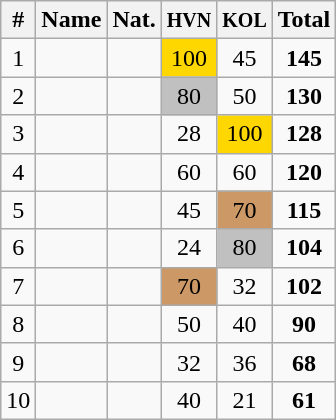<table class="wikitable sortable" style="text-align:center;">
<tr>
<th>#</th>
<th>Name</th>
<th>Nat.</th>
<th><small>HVN</small></th>
<th><small>KOL</small></th>
<th>Total</th>
</tr>
<tr>
<td>1</td>
<td align=left></td>
<td></td>
<td bgcolor="gold">100</td>
<td>45</td>
<td><strong>145</strong></td>
</tr>
<tr>
<td>2</td>
<td align=left></td>
<td></td>
<td bgcolor="silver">80</td>
<td>50</td>
<td><strong>130</strong></td>
</tr>
<tr>
<td>3</td>
<td align=left></td>
<td></td>
<td>28</td>
<td bgcolor="gold">100</td>
<td><strong>128</strong></td>
</tr>
<tr>
<td>4</td>
<td align=left></td>
<td></td>
<td>60</td>
<td>60</td>
<td><strong>120</strong></td>
</tr>
<tr>
<td>5</td>
<td align=left></td>
<td></td>
<td>45</td>
<td bgcolor=CC9966>70</td>
<td><strong>115</strong></td>
</tr>
<tr>
<td>6</td>
<td align=left></td>
<td></td>
<td>24</td>
<td bgcolor="silver">80</td>
<td><strong>104</strong></td>
</tr>
<tr>
<td>7</td>
<td align=left></td>
<td></td>
<td bgcolor=CC9966>70</td>
<td>32</td>
<td><strong>102</strong></td>
</tr>
<tr>
<td>8</td>
<td align=left></td>
<td></td>
<td>50</td>
<td>40</td>
<td><strong>90</strong></td>
</tr>
<tr>
<td>9</td>
<td align=left></td>
<td></td>
<td>32</td>
<td>36</td>
<td><strong>68</strong></td>
</tr>
<tr>
<td>10</td>
<td align=left></td>
<td></td>
<td>40</td>
<td>21</td>
<td><strong>61</strong></td>
</tr>
</table>
